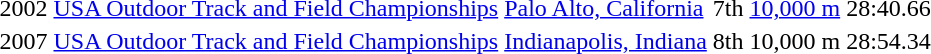<table>
<tr>
<td>2002</td>
<td><a href='#'>USA Outdoor Track and Field Championships</a></td>
<td><a href='#'>Palo Alto, California</a></td>
<td>7th</td>
<td><a href='#'>10,000 m</a></td>
<td>28:40.66</td>
</tr>
<tr>
<td>2007</td>
<td><a href='#'>USA Outdoor Track and Field Championships</a></td>
<td><a href='#'>Indianapolis, Indiana</a></td>
<td>8th</td>
<td>10,000 m</td>
<td>28:54.34</td>
</tr>
</table>
